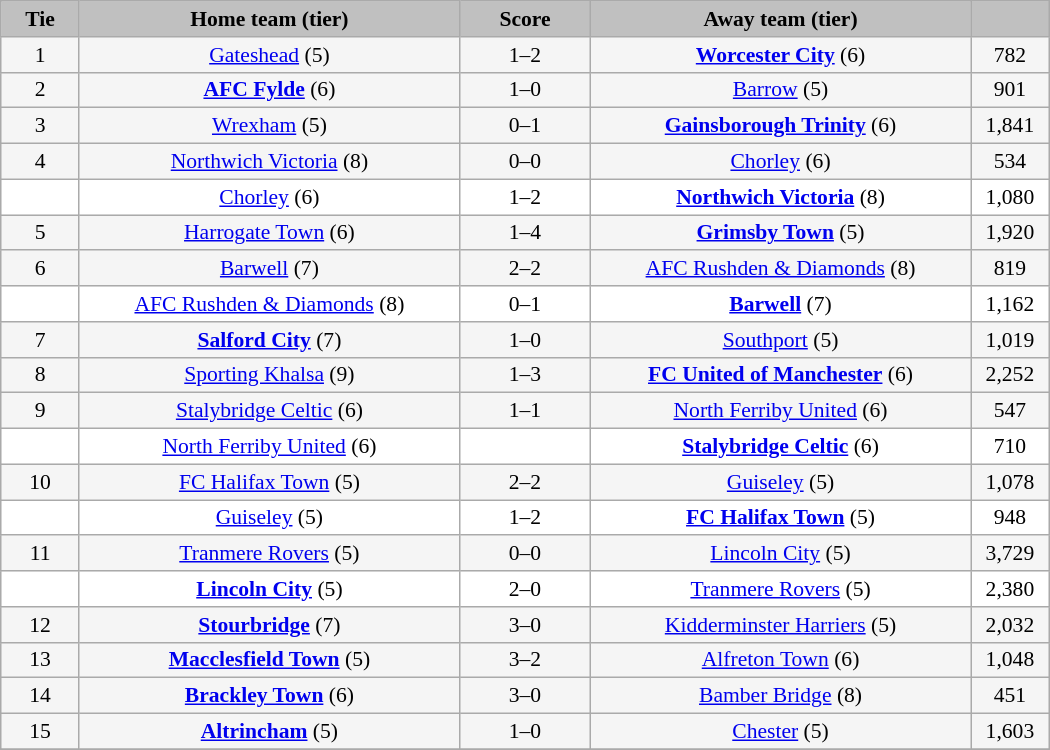<table class="wikitable" style="width: 700px; background:WhiteSmoke; text-align:center; font-size:90%">
<tr>
<td scope="col" style="width:  7.50%; background:silver;"><strong>Tie</strong></td>
<td scope="col" style="width: 36.25%; background:silver;"><strong>Home team (tier)</strong></td>
<td scope="col" style="width: 12.50%; background:silver;"><strong>Score</strong></td>
<td scope="col" style="width: 36.25%; background:silver;"><strong>Away team (tier)</strong></td>
<td scope="col" style="width:  7.50%; background:silver;"><strong></strong></td>
</tr>
<tr>
<td>1</td>
<td><a href='#'>Gateshead</a> (5)</td>
<td>1–2</td>
<td><strong><a href='#'>Worcester City</a></strong> (6)</td>
<td>782</td>
</tr>
<tr>
<td>2</td>
<td><strong><a href='#'>AFC Fylde</a></strong> (6)</td>
<td>1–0</td>
<td><a href='#'>Barrow</a> (5)</td>
<td>901</td>
</tr>
<tr>
<td>3</td>
<td><a href='#'>Wrexham</a> (5)</td>
<td>0–1</td>
<td><strong><a href='#'>Gainsborough Trinity</a></strong> (6)</td>
<td>1,841</td>
</tr>
<tr>
<td>4</td>
<td><a href='#'>Northwich Victoria</a> (8)</td>
<td>0–0</td>
<td><a href='#'>Chorley</a> (6)</td>
<td>534</td>
</tr>
<tr style="background:white;">
<td><em></em></td>
<td><a href='#'>Chorley</a> (6)</td>
<td>1–2</td>
<td><strong><a href='#'>Northwich Victoria</a></strong> (8)</td>
<td>1,080</td>
</tr>
<tr>
<td>5</td>
<td><a href='#'>Harrogate Town</a> (6)</td>
<td>1–4</td>
<td><strong><a href='#'>Grimsby Town</a></strong> (5)</td>
<td>1,920</td>
</tr>
<tr>
<td>6</td>
<td><a href='#'>Barwell</a> (7)</td>
<td>2–2</td>
<td><a href='#'>AFC Rushden & Diamonds</a> (8)</td>
<td>819</td>
</tr>
<tr style="background:white;">
<td><em></em></td>
<td><a href='#'>AFC Rushden & Diamonds</a> (8)</td>
<td>0–1</td>
<td><strong><a href='#'>Barwell</a></strong> (7)</td>
<td>1,162</td>
</tr>
<tr>
<td>7</td>
<td><strong><a href='#'>Salford City</a></strong> (7)</td>
<td>1–0</td>
<td><a href='#'>Southport</a> (5)</td>
<td>1,019</td>
</tr>
<tr>
<td>8</td>
<td><a href='#'>Sporting Khalsa</a> (9)</td>
<td>1–3</td>
<td><strong><a href='#'>FC United of Manchester</a></strong> (6)</td>
<td>2,252</td>
</tr>
<tr>
<td>9</td>
<td><a href='#'>Stalybridge Celtic</a> (6)</td>
<td>1–1</td>
<td><a href='#'>North Ferriby United</a> (6)</td>
<td>547</td>
</tr>
<tr style="background:white;">
<td><em></em></td>
<td><a href='#'>North Ferriby United</a> (6)</td>
<td></td>
<td><strong><a href='#'>Stalybridge Celtic</a></strong> (6)</td>
<td>710</td>
</tr>
<tr>
<td>10</td>
<td><a href='#'>FC Halifax Town</a> (5)</td>
<td>2–2</td>
<td><a href='#'>Guiseley</a> (5)</td>
<td>1,078</td>
</tr>
<tr style="background:white;">
<td><em></em></td>
<td><a href='#'>Guiseley</a> (5)</td>
<td>1–2 </td>
<td><strong><a href='#'>FC Halifax Town</a></strong> (5)</td>
<td>948</td>
</tr>
<tr>
<td>11</td>
<td><a href='#'>Tranmere Rovers</a> (5)</td>
<td>0–0</td>
<td><a href='#'>Lincoln City</a> (5)</td>
<td>3,729</td>
</tr>
<tr style="background:white;">
<td><em></em></td>
<td><strong><a href='#'>Lincoln City</a></strong> (5)</td>
<td>2–0</td>
<td><a href='#'>Tranmere Rovers</a> (5)</td>
<td>2,380</td>
</tr>
<tr>
<td>12</td>
<td><strong><a href='#'>Stourbridge</a></strong> (7)</td>
<td>3–0</td>
<td><a href='#'>Kidderminster Harriers</a> (5)</td>
<td>2,032</td>
</tr>
<tr>
<td>13</td>
<td><strong><a href='#'>Macclesfield Town</a></strong> (5)</td>
<td>3–2</td>
<td><a href='#'>Alfreton Town</a> (6)</td>
<td>1,048</td>
</tr>
<tr>
<td>14</td>
<td><strong><a href='#'>Brackley Town</a></strong> (6)</td>
<td>3–0</td>
<td><a href='#'>Bamber Bridge</a> (8)</td>
<td>451</td>
</tr>
<tr>
<td>15</td>
<td><strong><a href='#'>Altrincham</a></strong> (5)</td>
<td>1–0</td>
<td><a href='#'>Chester</a> (5)</td>
<td>1,603</td>
</tr>
<tr>
</tr>
</table>
